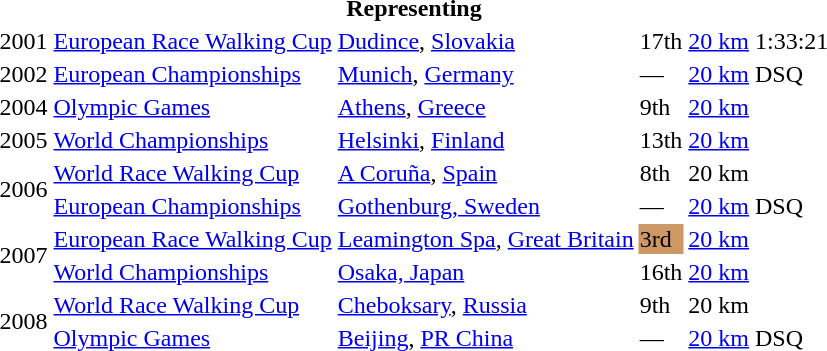<table>
<tr>
<th colspan="6">Representing </th>
</tr>
<tr>
<td>2001</td>
<td><a href='#'>European Race Walking Cup</a></td>
<td><a href='#'>Dudince</a>, <a href='#'>Slovakia</a></td>
<td>17th</td>
<td><a href='#'>20 km</a></td>
<td>1:33:21</td>
</tr>
<tr>
<td>2002</td>
<td><a href='#'>European Championships</a></td>
<td><a href='#'>Munich</a>, <a href='#'>Germany</a></td>
<td>—</td>
<td><a href='#'>20 km</a></td>
<td>DSQ</td>
</tr>
<tr>
<td>2004</td>
<td><a href='#'>Olympic Games</a></td>
<td><a href='#'>Athens</a>, <a href='#'>Greece</a></td>
<td>9th</td>
<td><a href='#'>20 km</a></td>
<td></td>
</tr>
<tr>
<td>2005</td>
<td><a href='#'>World Championships</a></td>
<td><a href='#'>Helsinki</a>, <a href='#'>Finland</a></td>
<td>13th</td>
<td><a href='#'>20 km</a></td>
<td></td>
</tr>
<tr>
<td rowspan=2>2006</td>
<td><a href='#'>World Race Walking Cup</a></td>
<td><a href='#'>A Coruña</a>, <a href='#'>Spain</a></td>
<td>8th</td>
<td>20 km</td>
<td></td>
</tr>
<tr>
<td><a href='#'>European Championships</a></td>
<td><a href='#'>Gothenburg, Sweden</a></td>
<td>—</td>
<td><a href='#'>20 km</a></td>
<td>DSQ</td>
</tr>
<tr>
<td rowspan=2>2007</td>
<td><a href='#'>European Race Walking Cup</a></td>
<td><a href='#'>Leamington Spa</a>, <a href='#'>Great Britain</a></td>
<td bgcolor="cc9966">3rd</td>
<td><a href='#'>20 km</a></td>
<td></td>
</tr>
<tr>
<td><a href='#'>World Championships</a></td>
<td><a href='#'>Osaka, Japan</a></td>
<td>16th</td>
<td><a href='#'>20 km</a></td>
<td></td>
</tr>
<tr>
<td rowspan=2>2008</td>
<td><a href='#'>World Race Walking Cup</a></td>
<td><a href='#'>Cheboksary</a>, <a href='#'>Russia</a></td>
<td>9th</td>
<td>20 km</td>
<td></td>
</tr>
<tr>
<td><a href='#'>Olympic Games</a></td>
<td><a href='#'>Beijing</a>, <a href='#'>PR China</a></td>
<td>—</td>
<td><a href='#'>20 km</a></td>
<td>DSQ</td>
</tr>
</table>
